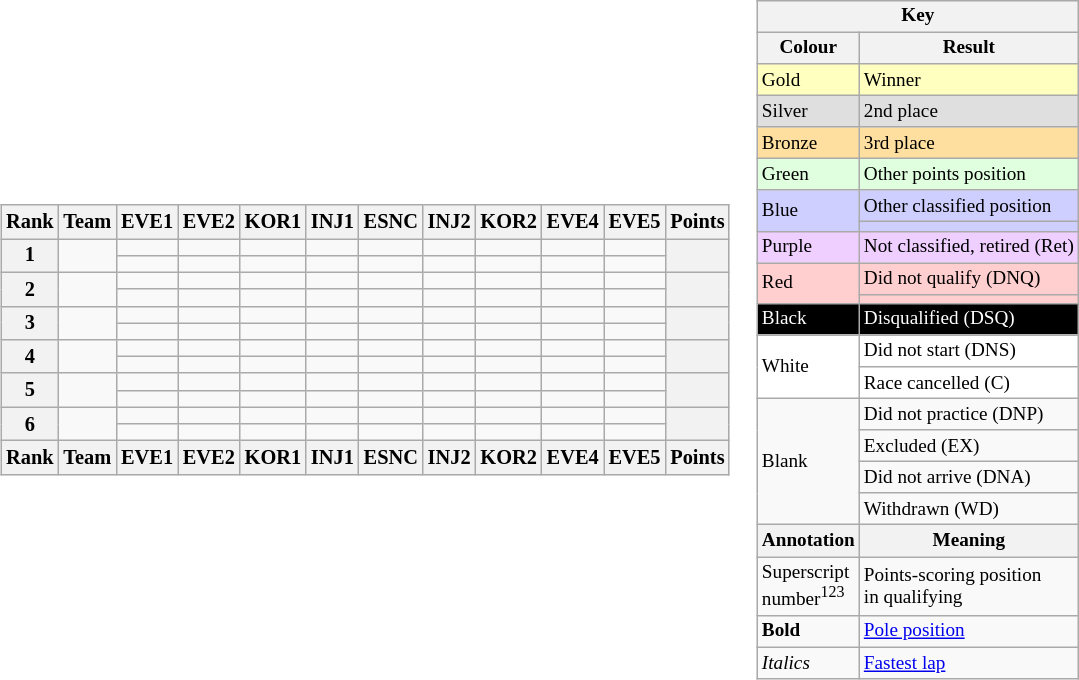<table>
<tr>
<td><br><table class="wikitable" style="font-size:85%; text-align:center">
<tr>
<th>Rank</th>
<th>Team</th>
<th>EVE1<br></th>
<th>EVE2<br></th>
<th>KOR1<br></th>
<th>INJ1<br></th>
<th>ESNC<br></th>
<th>INJ2<br></th>
<th>KOR2<br></th>
<th>EVE4<br></th>
<th>EVE5<br></th>
<th>Points</th>
</tr>
<tr>
<th rowspan="2">1</th>
<td rowspan="2" style="text-align: left"></td>
<td></td>
<td></td>
<td></td>
<td></td>
<td></td>
<td></td>
<td></td>
<td></td>
<td></td>
<th rowspan=2></th>
</tr>
<tr>
<td></td>
<td></td>
<td></td>
<td></td>
<td></td>
<td></td>
<td></td>
<td></td>
<td></td>
</tr>
<tr>
<th rowspan="2">2</th>
<td rowspan="2" style="text-align: left"></td>
<td></td>
<td></td>
<td></td>
<td></td>
<td></td>
<td></td>
<td></td>
<td></td>
<td></td>
<th rowspan=2></th>
</tr>
<tr>
<td></td>
<td></td>
<td></td>
<td></td>
<td></td>
<td></td>
<td></td>
<td></td>
<td></td>
</tr>
<tr>
<th rowspan="2">3</th>
<td rowspan="2" style="text-align: left"></td>
<td></td>
<td></td>
<td></td>
<td></td>
<td></td>
<td></td>
<td></td>
<td></td>
<td></td>
<th rowspan=2></th>
</tr>
<tr>
<td></td>
<td></td>
<td></td>
<td></td>
<td></td>
<td></td>
<td></td>
<td></td>
<td></td>
</tr>
<tr>
<th rowspan="2">4</th>
<td rowspan="2" style="text-align: left"></td>
<td></td>
<td></td>
<td></td>
<td></td>
<td></td>
<td></td>
<td></td>
<td></td>
<td></td>
<th rowspan=2></th>
</tr>
<tr>
<td></td>
<td></td>
<td></td>
<td></td>
<td></td>
<td></td>
<td></td>
<td></td>
<td></td>
</tr>
<tr>
<th rowspan="2">5</th>
<td rowspan="2" style="text-align: left"></td>
<td></td>
<td></td>
<td></td>
<td></td>
<td></td>
<td></td>
<td></td>
<td></td>
<td></td>
<th rowspan=2></th>
</tr>
<tr>
<td></td>
<td></td>
<td></td>
<td></td>
<td></td>
<td></td>
<td></td>
<td></td>
<td></td>
</tr>
<tr>
<th rowspan="2">6</th>
<td rowspan="2" style="text-align: left"></td>
<td></td>
<td></td>
<td></td>
<td></td>
<td></td>
<td></td>
<td></td>
<td></td>
<td></td>
<th rowspan=2></th>
</tr>
<tr>
<td></td>
<td></td>
<td></td>
<td></td>
<td></td>
<td></td>
<td></td>
<td></td>
<td></td>
</tr>
<tr>
<th>Rank</th>
<th>Team</th>
<th>EVE1<br></th>
<th>EVE2<br></th>
<th>KOR1<br></th>
<th>INJ1<br></th>
<th>ESNC<br></th>
<th>INJ2<br></th>
<th>KOR2<br></th>
<th>EVE4<br></th>
<th>EVE5<br></th>
<th>Points</th>
</tr>
</table>
</td>
<td style="vertical-align:top;"><br><table style="margin-right:0; font-size:80%" class="wikitable">
<tr>
<th colspan=2>Key</th>
</tr>
<tr>
<th>Colour</th>
<th>Result</th>
</tr>
<tr style="background-color:#FFFFBF">
<td>Gold</td>
<td>Winner</td>
</tr>
<tr style="background-color:#DFDFDF">
<td>Silver</td>
<td>2nd place</td>
</tr>
<tr style="background-color:#FFDF9F">
<td>Bronze</td>
<td>3rd place</td>
</tr>
<tr style="background-color:#DFFFDF">
<td>Green</td>
<td>Other points position</td>
</tr>
<tr style="background-color:#CFCFFF">
<td rowspan="2">Blue</td>
<td>Other classified position</td>
</tr>
<tr style="background-color:#CFCFFF">
<td></td>
</tr>
<tr style="background-color:#EFCFFF">
<td>Purple</td>
<td>Not classified, retired (Ret)</td>
</tr>
<tr style="background-color:#FFCFCF">
<td rowspan="2">Red</td>
<td>Did not qualify (DNQ)</td>
</tr>
<tr style="background-color:#FFCFCF">
<td></td>
</tr>
<tr style="background-color:#000000; color:white">
<td>Black</td>
<td>Disqualified (DSQ)</td>
</tr>
<tr style="background-color:#FFFFFF">
<td rowspan="2">White</td>
<td>Did not start (DNS)</td>
</tr>
<tr style="background-color:#FFFFFF">
<td>Race cancelled (C)</td>
</tr>
<tr>
<td rowspan="4">Blank </td>
<td>Did not practice (DNP)</td>
</tr>
<tr>
<td>Excluded (EX)</td>
</tr>
<tr>
<td>Did not arrive (DNA)</td>
</tr>
<tr>
<td>Withdrawn (WD)</td>
</tr>
<tr>
<th>Annotation</th>
<th>Meaning</th>
</tr>
<tr>
<td>Superscript<br>number<sup>123</sup></td>
<td>Points-scoring position<br>in qualifying</td>
</tr>
<tr>
<td><strong>Bold</strong></td>
<td><a href='#'>Pole position</a></td>
</tr>
<tr>
<td><em>Italics</em></td>
<td><a href='#'>Fastest lap</a></td>
</tr>
</table>
</td>
</tr>
</table>
